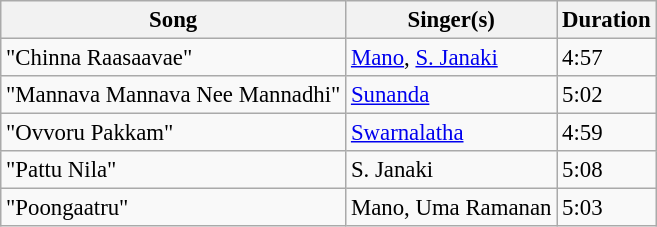<table class="wikitable" style="font-size:95%;">
<tr>
<th>Song</th>
<th>Singer(s)</th>
<th>Duration</th>
</tr>
<tr>
<td>"Chinna Raasaavae"</td>
<td><a href='#'>Mano</a>, <a href='#'>S. Janaki</a></td>
<td>4:57</td>
</tr>
<tr>
<td>"Mannava Mannava Nee Mannadhi"</td>
<td><a href='#'>Sunanda</a></td>
<td>5:02</td>
</tr>
<tr>
<td>"Ovvoru Pakkam"</td>
<td><a href='#'>Swarnalatha</a></td>
<td>4:59</td>
</tr>
<tr>
<td>"Pattu Nila"</td>
<td>S. Janaki</td>
<td>5:08</td>
</tr>
<tr>
<td>"Poongaatru"</td>
<td>Mano, Uma Ramanan</td>
<td>5:03</td>
</tr>
</table>
